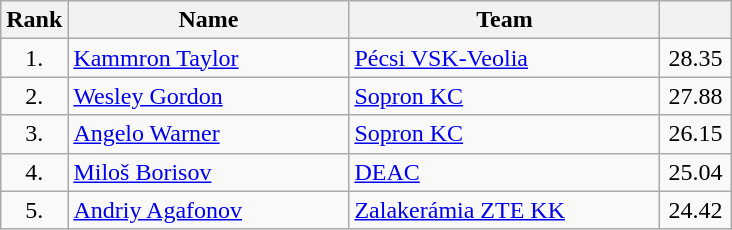<table class="wikitable" style="text-align: center;">
<tr>
<th>Rank</th>
<th width=180>Name</th>
<th width=200>Team</th>
<th width=40></th>
</tr>
<tr>
<td>1.</td>
<td align="left"> <a href='#'>Kammron Taylor</a></td>
<td style="text-align:left;"><a href='#'>Pécsi VSK-Veolia</a></td>
<td>28.35</td>
</tr>
<tr>
<td>2.</td>
<td align="left"> <a href='#'>Wesley Gordon</a></td>
<td style="text-align:left;"><a href='#'>Sopron KC</a></td>
<td>27.88</td>
</tr>
<tr>
<td>3.</td>
<td align="left"> <a href='#'>Angelo Warner</a></td>
<td style="text-align:left;"><a href='#'>Sopron KC</a></td>
<td>26.15</td>
</tr>
<tr>
<td>4.</td>
<td align="left"> <a href='#'>Miloš Borisov</a></td>
<td style="text-align:left;"><a href='#'>DEAC</a></td>
<td>25.04</td>
</tr>
<tr>
<td>5.</td>
<td align="left"> <a href='#'>Andriy Agafonov</a></td>
<td style="text-align:left;"><a href='#'>Zalakerámia ZTE KK</a></td>
<td>24.42</td>
</tr>
</table>
